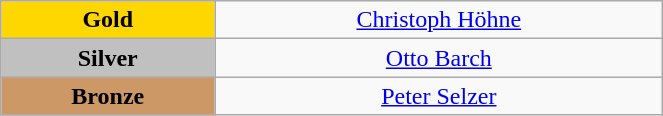<table class="wikitable" style="text-align:center; " width="35%">
<tr>
<td bgcolor="gold"><strong>Gold</strong></td>
<td><a href='#'>Christoph Höhne</a><br>  <small><em></em></small></td>
</tr>
<tr>
<td bgcolor="silver"><strong>Silver</strong></td>
<td><a href='#'>Otto Barch</a><br>  <small><em></em></small></td>
</tr>
<tr>
<td bgcolor="CC9966"><strong>Bronze</strong></td>
<td><a href='#'>Peter Selzer</a><br>  <small><em></em></small></td>
</tr>
</table>
